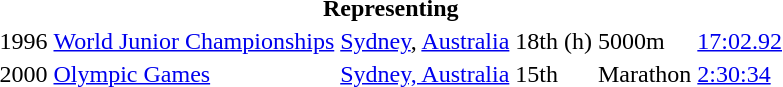<table>
<tr>
<th colspan="6">Representing </th>
</tr>
<tr>
<td>1996</td>
<td><a href='#'>World Junior Championships</a></td>
<td><a href='#'>Sydney</a>, <a href='#'>Australia</a></td>
<td>18th (h)</td>
<td>5000m</td>
<td><a href='#'>17:02.92</a></td>
</tr>
<tr>
<td>2000</td>
<td><a href='#'>Olympic Games</a></td>
<td><a href='#'>Sydney, Australia</a></td>
<td>15th</td>
<td>Marathon</td>
<td><a href='#'>2:30:34</a></td>
</tr>
</table>
